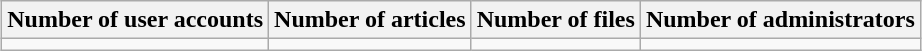<table class="wikitable" style="text-align:center;margin:1em auto;">
<tr>
<th>Number of user accounts</th>
<th>Number of articles</th>
<th>Number of files</th>
<th>Number of administrators</th>
</tr>
<tr>
<td></td>
<td></td>
<td></td>
<td></td>
</tr>
</table>
